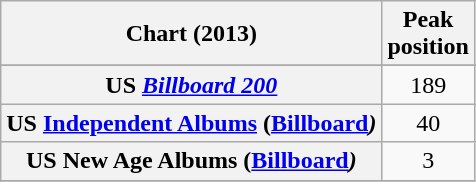<table class="wikitable sortable plainrowheaders" style="text-align:center">
<tr>
<th scope="col">Chart (2013)</th>
<th scope="col">Peak<br>position</th>
</tr>
<tr>
</tr>
<tr>
</tr>
<tr>
</tr>
<tr>
</tr>
<tr>
</tr>
<tr>
</tr>
<tr>
</tr>
<tr>
</tr>
<tr>
</tr>
<tr>
</tr>
<tr>
</tr>
<tr>
</tr>
<tr>
</tr>
<tr>
<th scope="row">US <em><a href='#'>Billboard 200</a></th>
<td style="text-align:center;">189</td>
</tr>
<tr>
<th scope="row">US <a href='#'>Independent Albums</a> (</em><a href='#'>Billboard</a><em>)</th>
<td style="text-align:center;">40</td>
</tr>
<tr>
<th scope="row">US New Age Albums (</em><a href='#'>Billboard</a><em>)</th>
<td style="text-align:center;">3</td>
</tr>
<tr>
</tr>
</table>
